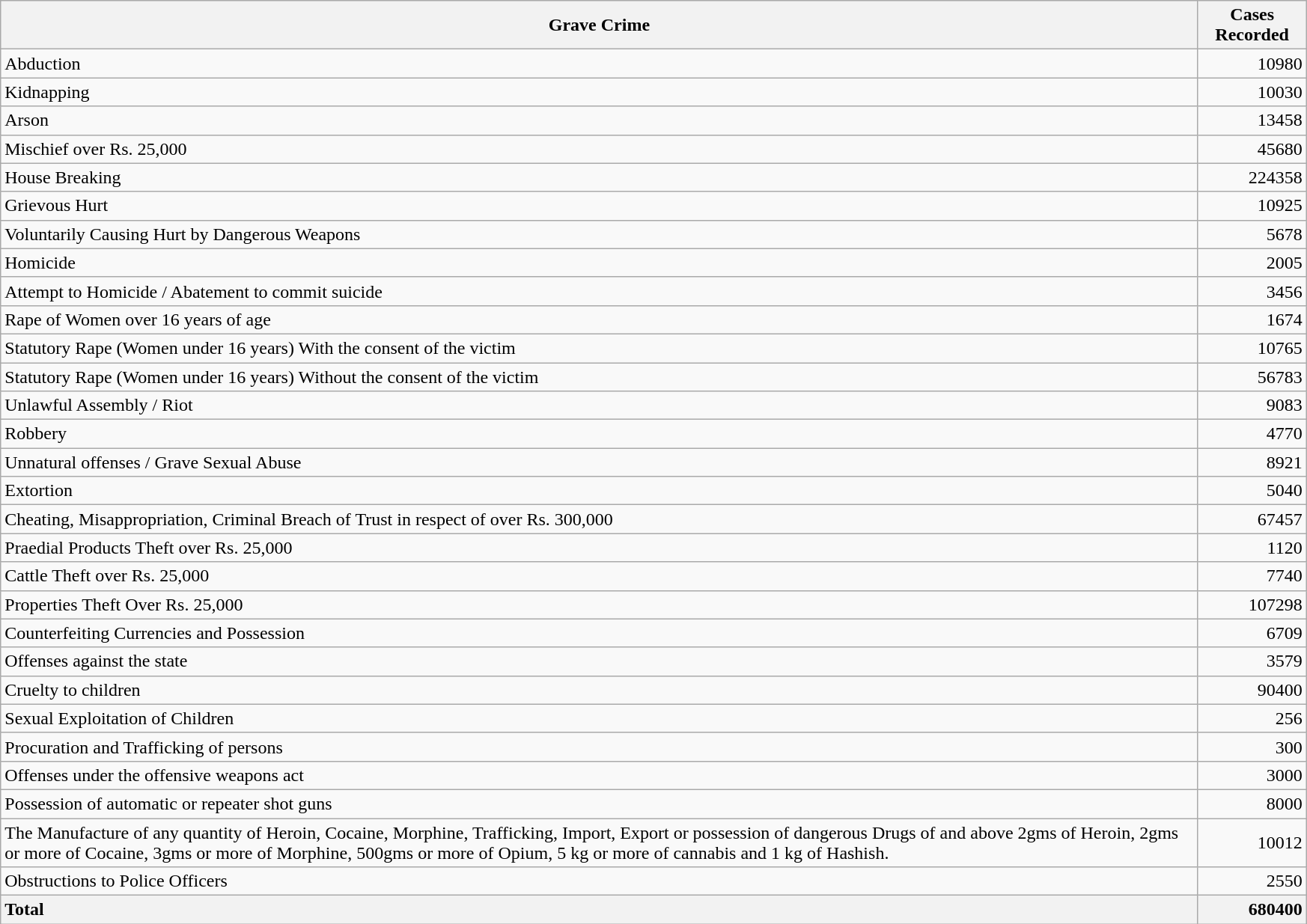<table class="wikitable sortable static-row-numbers static-row-header-text"  mw-collapsible" style="text-align:right; margin-right:100px">
<tr>
<th>Grave Crime</th>
<th>Cases Recorded</th>
</tr>
<tr>
<td style=text-align:left>Abduction</td>
<td>10980</td>
</tr>
<tr>
<td style=text-align:left>Kidnapping</td>
<td>10030</td>
</tr>
<tr>
<td style=text-align:left>Arson</td>
<td>13458</td>
</tr>
<tr>
<td style=text-align:left>Mischief over Rs. 25,000</td>
<td>45680</td>
</tr>
<tr>
<td style=text-align:left>House Breaking</td>
<td>224358</td>
</tr>
<tr>
<td style=text-align:left>Grievous Hurt</td>
<td>10925</td>
</tr>
<tr>
<td style=text-align:left>Voluntarily Causing Hurt by Dangerous Weapons</td>
<td>5678</td>
</tr>
<tr>
<td style=text-align:left>Homicide</td>
<td>2005</td>
</tr>
<tr>
<td style=text-align:left>Attempt to Homicide / Abatement to commit suicide</td>
<td>3456</td>
</tr>
<tr>
<td style=text-align:left>Rape of Women over 16 years of age</td>
<td>1674</td>
</tr>
<tr>
<td style=text-align:left>Statutory Rape (Women under 16 years) With the consent of the victim</td>
<td>10765</td>
</tr>
<tr>
<td style=text-align:left>Statutory Rape (Women under 16 years) Without the consent of the victim</td>
<td>56783</td>
</tr>
<tr>
<td style=text-align:left>Unlawful Assembly / Riot</td>
<td>9083</td>
</tr>
<tr>
<td style=text-align:left>Robbery</td>
<td>4770</td>
</tr>
<tr>
<td style=text-align:left>Unnatural offenses / Grave Sexual Abuse</td>
<td>8921</td>
</tr>
<tr>
<td style=text-align:left>Extortion</td>
<td>5040</td>
</tr>
<tr>
<td style=text-align:left>Cheating, Misappropriation, Criminal Breach of Trust in respect of over Rs. 300,000</td>
<td>67457</td>
</tr>
<tr>
<td style=text-align:left>Praedial Products Theft over Rs. 25,000</td>
<td>1120</td>
</tr>
<tr>
<td style=text-align:left>Cattle Theft over Rs. 25,000</td>
<td>7740</td>
</tr>
<tr>
<td style=text-align:left>Properties Theft Over Rs. 25,000</td>
<td>107298</td>
</tr>
<tr>
<td style=text-align:left>Counterfeiting Currencies and Possession</td>
<td>6709</td>
</tr>
<tr>
<td style=text-align:left>Offenses against the state</td>
<td>3579</td>
</tr>
<tr>
<td style=text-align:left>Cruelty to children</td>
<td>90400</td>
</tr>
<tr>
<td style=text-align:left>Sexual Exploitation of Children</td>
<td>256</td>
</tr>
<tr>
<td style=text-align:left>Procuration and Trafficking of persons</td>
<td>300</td>
</tr>
<tr>
<td style=text-align:left>Offenses under the offensive weapons act</td>
<td>3000</td>
</tr>
<tr>
<td style=text-align:left>Possession of automatic or repeater shot guns</td>
<td>8000</td>
</tr>
<tr>
<td style=text-align:left>The Manufacture of any quantity of Heroin, Cocaine, Morphine, Trafficking, Import, Export or possession of dangerous Drugs of and above 2gms of Heroin, 2gms or more of Cocaine, 3gms or more of Morphine, 500gms or more of Opium, 5 kg or more of cannabis and 1 kg of Hashish.</td>
<td>10012</td>
</tr>
<tr>
<td style=text-align:left>Obstructions to Police Officers</td>
<td>2550</td>
</tr>
<tr>
<th style=text-align:left>Total</th>
<th style=text-align:right>680400</th>
</tr>
</table>
